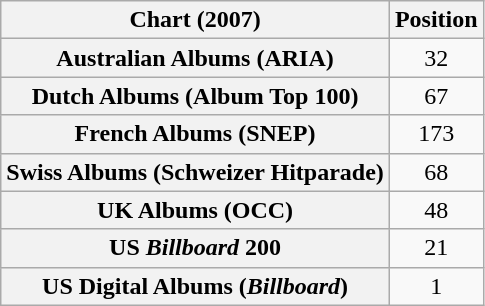<table class="wikitable sortable plainrowheaders" style="text-align:center">
<tr>
<th>Chart (2007)</th>
<th>Position</th>
</tr>
<tr>
<th scope="row">Australian Albums (ARIA)</th>
<td>32</td>
</tr>
<tr>
<th scope="row">Dutch Albums (Album Top 100)</th>
<td>67</td>
</tr>
<tr>
<th scope="row">French Albums (SNEP)</th>
<td>173</td>
</tr>
<tr>
<th scope="row">Swiss Albums (Schweizer Hitparade)</th>
<td>68</td>
</tr>
<tr>
<th scope="row">UK Albums (OCC)</th>
<td>48</td>
</tr>
<tr>
<th scope="row">US <em>Billboard</em> 200</th>
<td>21</td>
</tr>
<tr>
<th scope="row">US Digital Albums (<em>Billboard</em>)</th>
<td>1</td>
</tr>
</table>
